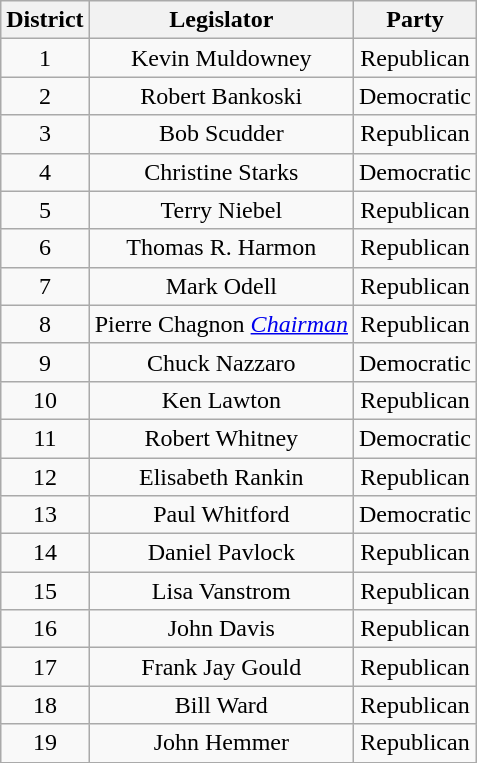<table class="wikitable" style="text-align:center">
<tr>
<th>District</th>
<th>Legislator</th>
<th>Party</th>
</tr>
<tr>
<td>1</td>
<td>Kevin Muldowney</td>
<td>Republican</td>
</tr>
<tr>
<td>2</td>
<td>Robert Bankoski</td>
<td>Democratic</td>
</tr>
<tr>
<td>3</td>
<td>Bob Scudder</td>
<td>Republican</td>
</tr>
<tr>
<td>4</td>
<td>Christine Starks</td>
<td>Democratic</td>
</tr>
<tr>
<td>5</td>
<td>Terry Niebel</td>
<td>Republican</td>
</tr>
<tr>
<td>6</td>
<td>Thomas R. Harmon</td>
<td>Republican</td>
</tr>
<tr>
<td>7</td>
<td>Mark Odell</td>
<td>Republican</td>
</tr>
<tr>
<td>8</td>
<td>Pierre Chagnon <em><a href='#'>Chairman</a></em></td>
<td>Republican</td>
</tr>
<tr>
<td>9</td>
<td>Chuck Nazzaro</td>
<td>Democratic</td>
</tr>
<tr>
<td>10</td>
<td>Ken Lawton</td>
<td>Republican</td>
</tr>
<tr>
<td>11</td>
<td>Robert Whitney</td>
<td>Democratic</td>
</tr>
<tr>
<td>12</td>
<td>Elisabeth Rankin</td>
<td>Republican</td>
</tr>
<tr>
<td>13</td>
<td>Paul Whitford</td>
<td>Democratic</td>
</tr>
<tr>
<td>14</td>
<td>Daniel Pavlock</td>
<td>Republican</td>
</tr>
<tr>
<td>15</td>
<td>Lisa Vanstrom</td>
<td>Republican</td>
</tr>
<tr>
<td>16</td>
<td>John Davis</td>
<td>Republican</td>
</tr>
<tr>
<td>17</td>
<td>Frank Jay Gould</td>
<td>Republican</td>
</tr>
<tr>
<td>18</td>
<td>Bill Ward</td>
<td>Republican</td>
</tr>
<tr>
<td>19</td>
<td>John Hemmer</td>
<td>Republican</td>
</tr>
<tr>
</tr>
</table>
